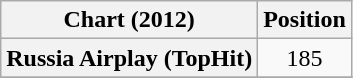<table class="wikitable plainrowheaders" style="text-align:center">
<tr>
<th scope="col">Chart (2012)</th>
<th scope="col">Position</th>
</tr>
<tr>
<th scope="row">Russia Airplay (TopHit)</th>
<td>185</td>
</tr>
<tr>
</tr>
</table>
